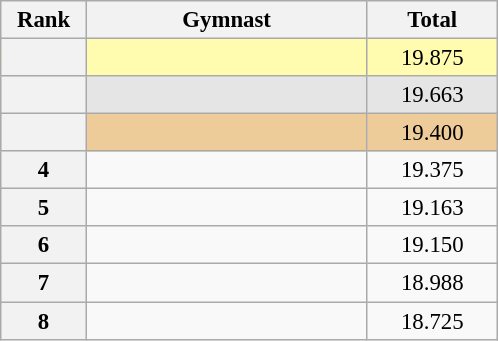<table class="wikitable sortable" style="text-align:center; font-size:95%">
<tr>
<th scope="col" style="width:50px;">Rank</th>
<th scope="col" style="width:180px;">Gymnast</th>
<th scope="col" style="width:80px;">Total</th>
</tr>
<tr style="background:#fffcaf;">
<th scope="row" style="text-align:center"></th>
<td style="text-align:left;"></td>
<td>19.875</td>
</tr>
<tr style="background:#e5e5e5;">
<th scope=row style="text-align:center"></th>
<td style="text-align:left;"></td>
<td>19.663</td>
</tr>
<tr style="background:#ec9;">
<th scope=row style="text-align:center"></th>
<td style="text-align:left;"></td>
<td>19.400</td>
</tr>
<tr>
<th scope="row" style="text-align:center">4</th>
<td style="text-align:left;"></td>
<td>19.375</td>
</tr>
<tr>
<th scope=row style="text-align:center">5</th>
<td style="text-align:left;"></td>
<td>19.163</td>
</tr>
<tr>
<th scope=row style="text-align:center">6</th>
<td style="text-align:left;"></td>
<td>19.150</td>
</tr>
<tr>
<th scope=row style="text-align:center">7</th>
<td style="text-align:left;"></td>
<td>18.988</td>
</tr>
<tr>
<th scope=row style="text-align:center">8</th>
<td style="text-align:left;"></td>
<td>18.725</td>
</tr>
</table>
